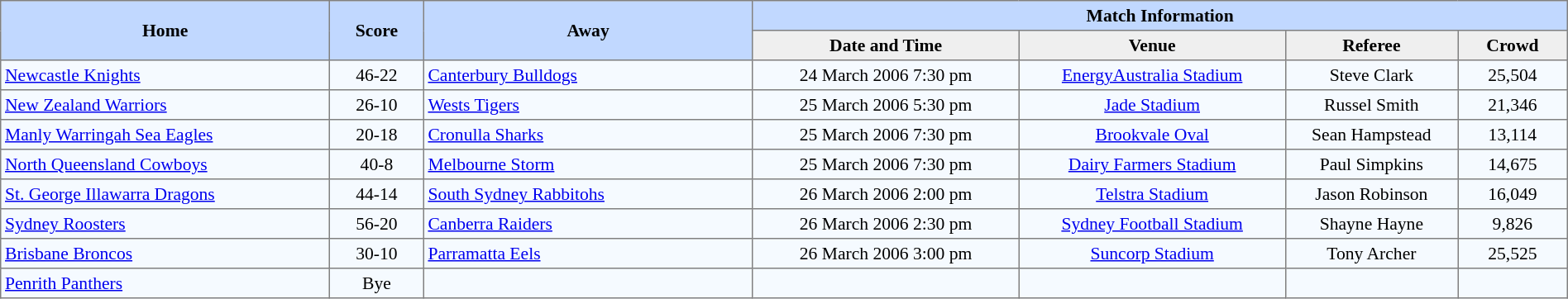<table border=1 style="border-collapse:collapse; font-size:90%;" cellpadding=3 cellspacing=0 width=100%>
<tr bgcolor=#C1D8FF>
<th rowspan=2 width=21%>Home</th>
<th rowspan=2 width=6%>Score</th>
<th rowspan=2 width=21%>Away</th>
<th colspan=6>Match Information</th>
</tr>
<tr bgcolor=#EFEFEF>
<th width=17%>Date and Time</th>
<th width=17%>Venue</th>
<th width=11%>Referee</th>
<th width=7%>Crowd</th>
</tr>
<tr align=center bgcolor=#F5FAFF>
<td align=left> <a href='#'>Newcastle Knights</a></td>
<td>46-22</td>
<td align=left> <a href='#'>Canterbury Bulldogs</a></td>
<td>24 March 2006 7:30 pm</td>
<td><a href='#'>EnergyAustralia Stadium</a></td>
<td>Steve Clark</td>
<td>25,504</td>
</tr>
<tr align=center bgcolor=#F5FAFF>
<td align=left> <a href='#'>New Zealand Warriors</a></td>
<td>26-10</td>
<td align=left> <a href='#'>Wests Tigers</a></td>
<td>25 March 2006 5:30 pm</td>
<td><a href='#'>Jade Stadium</a></td>
<td>Russel Smith</td>
<td>21,346</td>
</tr>
<tr align=center bgcolor=#F5FAFF>
<td align=left> <a href='#'>Manly Warringah Sea Eagles</a></td>
<td>20-18</td>
<td align=left> <a href='#'>Cronulla Sharks</a></td>
<td>25 March 2006 7:30 pm</td>
<td><a href='#'>Brookvale Oval</a></td>
<td>Sean Hampstead</td>
<td>13,114</td>
</tr>
<tr align=center bgcolor=#F5FAFF>
<td align=left> <a href='#'>North Queensland Cowboys</a></td>
<td>40-8</td>
<td align=left> <a href='#'>Melbourne Storm</a></td>
<td>25 March 2006 7:30 pm</td>
<td><a href='#'>Dairy Farmers Stadium</a></td>
<td>Paul Simpkins</td>
<td>14,675</td>
</tr>
<tr align=center bgcolor=#F5FAFF>
<td align=left> <a href='#'>St. George Illawarra Dragons</a></td>
<td>44-14</td>
<td align=left> <a href='#'>South Sydney Rabbitohs</a></td>
<td>26 March 2006 2:00 pm</td>
<td><a href='#'>Telstra Stadium</a></td>
<td>Jason Robinson</td>
<td>16,049</td>
</tr>
<tr align=center bgcolor=#F5FAFF>
<td align=left> <a href='#'>Sydney Roosters</a></td>
<td>56-20</td>
<td align=left> <a href='#'>Canberra Raiders</a></td>
<td>26 March 2006 2:30 pm</td>
<td><a href='#'>Sydney Football Stadium</a></td>
<td>Shayne Hayne</td>
<td>9,826</td>
</tr>
<tr align=center bgcolor=#F5FAFF>
<td align=left> <a href='#'>Brisbane Broncos</a></td>
<td>30-10</td>
<td align=left> <a href='#'>Parramatta Eels</a></td>
<td>26 March 2006 3:00 pm</td>
<td><a href='#'>Suncorp Stadium</a></td>
<td>Tony Archer</td>
<td>25,525</td>
</tr>
<tr align=center bgcolor=#F5FAFF>
<td align=left> <a href='#'>Penrith Panthers</a></td>
<td>Bye</td>
<td></td>
<td></td>
<td></td>
<td></td>
<td></td>
</tr>
</table>
